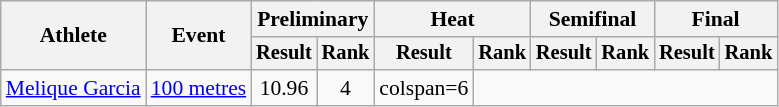<table class="wikitable" style="font-size:90%">
<tr>
<th rowspan="2">Athlete</th>
<th rowspan="2">Event</th>
<th colspan="2">Preliminary</th>
<th colspan="2">Heat</th>
<th colspan="2">Semifinal</th>
<th colspan="2">Final</th>
</tr>
<tr style="font-size:95%">
<th>Result</th>
<th>Rank</th>
<th>Result</th>
<th>Rank</th>
<th>Result</th>
<th>Rank</th>
<th>Result</th>
<th>Rank</th>
</tr>
<tr align=center>
<td align=left><a href='#'>Melique Garcia</a></td>
<td align=left><a href='#'>100 metres</a></td>
<td>10.96</td>
<td>4</td>
<td>colspan=6 </td>
</tr>
</table>
